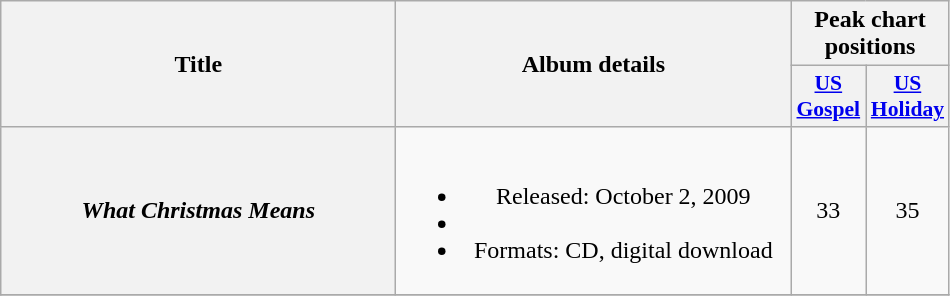<table class="wikitable plainrowheaders" style="text-align:center;">
<tr>
<th scope="col" rowspan="2" style="width:16em;">Title</th>
<th scope="col" rowspan="2" style="width:16em;">Album details</th>
<th scope="col" colspan="2">Peak chart positions</th>
</tr>
<tr>
<th style="width:3em; font-size:90%"><a href='#'>US<br>Gospel</a></th>
<th style="width:3em; font-size:90%"><a href='#'>US<br>Holiday</a></th>
</tr>
<tr>
<th scope="row"><em>What Christmas Means</em></th>
<td><br><ul><li>Released: October 2, 2009</li><li></li><li>Formats: CD, digital download</li></ul></td>
<td>33</td>
<td>35</td>
</tr>
<tr>
</tr>
</table>
